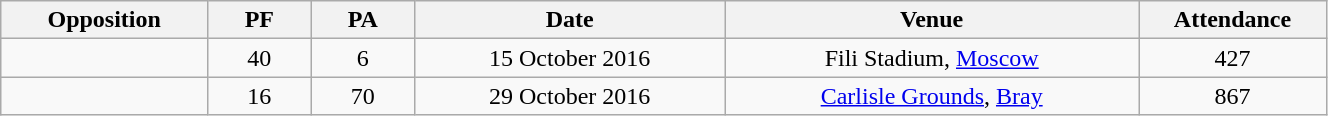<table class="wikitable sortable" style="width:70%;text-align:center">
<tr>
<th width=10%>Opposition</th>
<th width=5%>PF</th>
<th width=5%>PA</th>
<th width=15%>Date</th>
<th width=20%>Venue</th>
<th width=8%>Attendance</th>
</tr>
<tr>
<td></td>
<td>40</td>
<td>6</td>
<td>15 October 2016</td>
<td>Fili Stadium, <a href='#'>Moscow</a></td>
<td>427</td>
</tr>
<tr>
<td></td>
<td>16</td>
<td>70</td>
<td>29 October 2016</td>
<td><a href='#'>Carlisle Grounds</a>, <a href='#'>Bray</a></td>
<td>867</td>
</tr>
</table>
